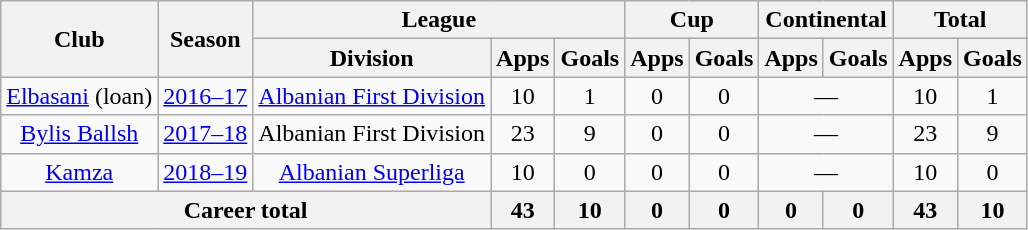<table class="wikitable" style="text-align:center">
<tr>
<th rowspan="2">Club</th>
<th rowspan="2">Season</th>
<th colspan="3">League</th>
<th colspan="2">Cup</th>
<th colspan="2">Continental</th>
<th colspan="2">Total</th>
</tr>
<tr>
<th>Division</th>
<th>Apps</th>
<th>Goals</th>
<th>Apps</th>
<th>Goals</th>
<th>Apps</th>
<th>Goals</th>
<th>Apps</th>
<th>Goals</th>
</tr>
<tr>
<td><a href='#'>Elbasani</a> (loan)</td>
<td><a href='#'>2016–17</a></td>
<td><a href='#'>Albanian First Division</a></td>
<td>10</td>
<td>1</td>
<td>0</td>
<td>0</td>
<td colspan="2">—</td>
<td>10</td>
<td>1</td>
</tr>
<tr>
<td><a href='#'>Bylis Ballsh</a></td>
<td><a href='#'>2017–18</a></td>
<td>Albanian First Division</td>
<td>23</td>
<td>9</td>
<td>0</td>
<td>0</td>
<td colspan="2">—</td>
<td>23</td>
<td>9</td>
</tr>
<tr>
<td><a href='#'>Kamza</a></td>
<td><a href='#'>2018–19</a></td>
<td><a href='#'>Albanian Superliga</a></td>
<td>10</td>
<td>0</td>
<td>0</td>
<td>0</td>
<td colspan="2">—</td>
<td>10</td>
<td>0</td>
</tr>
<tr>
<th colspan="3">Career total</th>
<th>43</th>
<th>10</th>
<th>0</th>
<th>0</th>
<th>0</th>
<th>0</th>
<th>43</th>
<th>10</th>
</tr>
</table>
